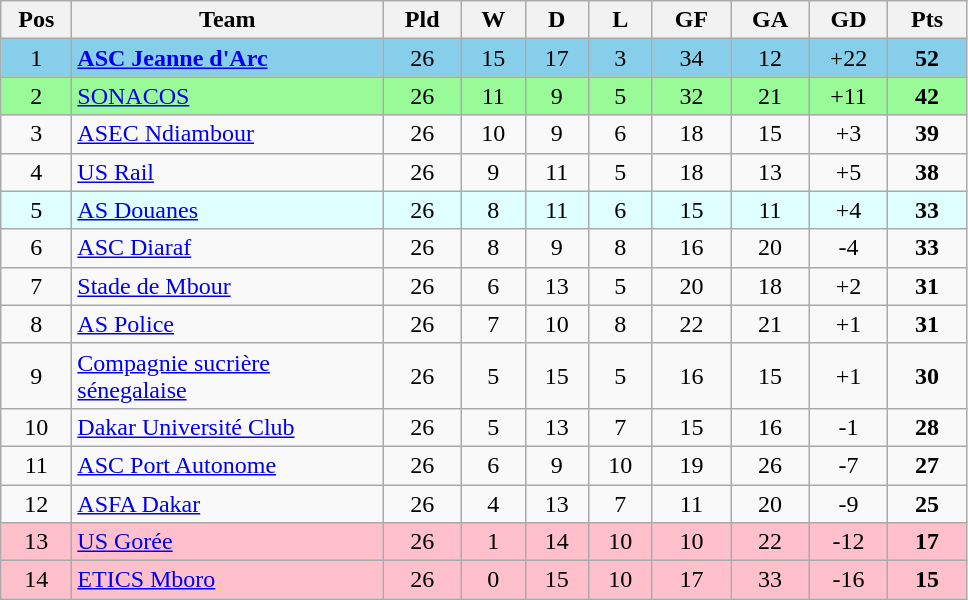<table class="wikitable" style="text-align: center;">
<tr>
<th style="width: 40px;">Pos</th>
<th style="width: 200px;">Team</th>
<th style="width: 45px;">Pld</th>
<th style="width: 35px;">W</th>
<th style="width: 35px;">D</th>
<th style="width: 35px;">L</th>
<th style="width: 45px;">GF</th>
<th style="width: 45px;">GA</th>
<th style="width: 45px;">GD</th>
<th style="width: 45px;">Pts</th>
</tr>
<tr style="background:#87ceeb;">
<td>1</td>
<td style="text-align: left;"><strong><a href='#'>ASC Jeanne d'Arc</a></strong></td>
<td>26</td>
<td>15</td>
<td>17</td>
<td>3</td>
<td>34</td>
<td>12</td>
<td>+22</td>
<td><strong>52</strong></td>
</tr>
<tr style="background:#98fb98;">
<td>2</td>
<td style="text-align: left;"><a href='#'>SONACOS</a></td>
<td>26</td>
<td>11</td>
<td>9</td>
<td>5</td>
<td>32</td>
<td>21</td>
<td>+11</td>
<td><strong>42</strong></td>
</tr>
<tr>
<td>3</td>
<td style="text-align: left;"><a href='#'>ASEC Ndiambour</a></td>
<td>26</td>
<td>10</td>
<td>9</td>
<td>6</td>
<td>18</td>
<td>15</td>
<td>+3</td>
<td><strong>39</strong></td>
</tr>
<tr>
<td>4</td>
<td style="text-align: left;"><a href='#'>US Rail</a></td>
<td>26</td>
<td>9</td>
<td>11</td>
<td>5</td>
<td>18</td>
<td>13</td>
<td>+5</td>
<td><strong>38</strong></td>
</tr>
<tr style="background:#e0ffff;">
<td>5</td>
<td style="text-align: left;"><a href='#'>AS Douanes</a></td>
<td>26</td>
<td>8</td>
<td>11</td>
<td>6</td>
<td>15</td>
<td>11</td>
<td>+4</td>
<td><strong>33</strong></td>
</tr>
<tr>
<td>6</td>
<td style="text-align: left;"><a href='#'>ASC Diaraf</a></td>
<td>26</td>
<td>8</td>
<td>9</td>
<td>8</td>
<td>16</td>
<td>20</td>
<td>-4</td>
<td><strong>33</strong></td>
</tr>
<tr>
<td>7</td>
<td style="text-align: left;"><a href='#'>Stade de Mbour</a></td>
<td>26</td>
<td>6</td>
<td>13</td>
<td>5</td>
<td>20</td>
<td>18</td>
<td>+2</td>
<td><strong>31</strong></td>
</tr>
<tr>
<td>8</td>
<td style="text-align: left;"><a href='#'>AS Police</a></td>
<td>26</td>
<td>7</td>
<td>10</td>
<td>8</td>
<td>22</td>
<td>21</td>
<td>+1</td>
<td><strong>31</strong></td>
</tr>
<tr>
<td>9</td>
<td style="text-align: left;"><a href='#'>Compagnie sucrière sénegalaise</a></td>
<td>26</td>
<td>5</td>
<td>15</td>
<td>5</td>
<td>16</td>
<td>15</td>
<td>+1</td>
<td><strong>30</strong></td>
</tr>
<tr>
<td>10</td>
<td style="text-align: left;"><a href='#'>Dakar Université Club</a></td>
<td>26</td>
<td>5</td>
<td>13</td>
<td>7</td>
<td>15</td>
<td>16</td>
<td>-1</td>
<td><strong>28</strong></td>
</tr>
<tr>
<td>11</td>
<td style="text-align: left;"><a href='#'>ASC Port Autonome</a></td>
<td>26</td>
<td>6</td>
<td>9</td>
<td>10</td>
<td>19</td>
<td>26</td>
<td>-7</td>
<td><strong>27</strong></td>
</tr>
<tr>
<td>12</td>
<td style="text-align: left;"><a href='#'>ASFA Dakar</a></td>
<td>26</td>
<td>4</td>
<td>13</td>
<td>7</td>
<td>11</td>
<td>20</td>
<td>-9</td>
<td><strong>25</strong></td>
</tr>
<tr style="background:#ffc0cb;">
<td>13</td>
<td style="text-align: left;"><a href='#'>US Gorée</a></td>
<td>26</td>
<td>1</td>
<td>14</td>
<td>10</td>
<td>10</td>
<td>22</td>
<td>-12</td>
<td><strong>17</strong></td>
</tr>
<tr style="background:#ffc0cb;">
<td>14</td>
<td style="text-align: left;"><a href='#'>ETICS Mboro</a></td>
<td>26</td>
<td>0</td>
<td>15</td>
<td>10</td>
<td>17</td>
<td>33</td>
<td>-16</td>
<td><strong>15</strong></td>
</tr>
</table>
